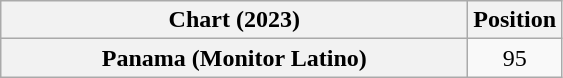<table class="wikitable plainrowheaders" style="text-align:center">
<tr>
<th scope="col" style="width:19em;">Chart (2023)</th>
<th scope="col">Position</th>
</tr>
<tr>
<th scope="row">Panama (Monitor Latino)</th>
<td>95</td>
</tr>
</table>
